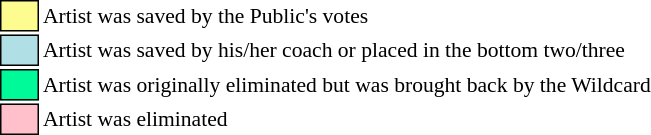<table class="toccolours"style="font-size: 90%; white-space: nowrap;">
<tr>
<td style="background:#fdfc8f; border:1px solid black;">      </td>
<td>Artist was saved by the Public's votes</td>
</tr>
<tr>
<td style="background:#b0e0e6; border:1px solid black;">      </td>
<td>Artist was saved by his/her coach or placed in the bottom two/three</td>
</tr>
<tr>
<td style="background:#00fa9a; border:1px solid black;">      </td>
<td>Artist was originally eliminated but was brought back by the Wildcard</td>
</tr>
<tr>
<td style="background:pink; border:1px solid black;">      </td>
<td>Artist was eliminated</td>
</tr>
<tr>
</tr>
</table>
